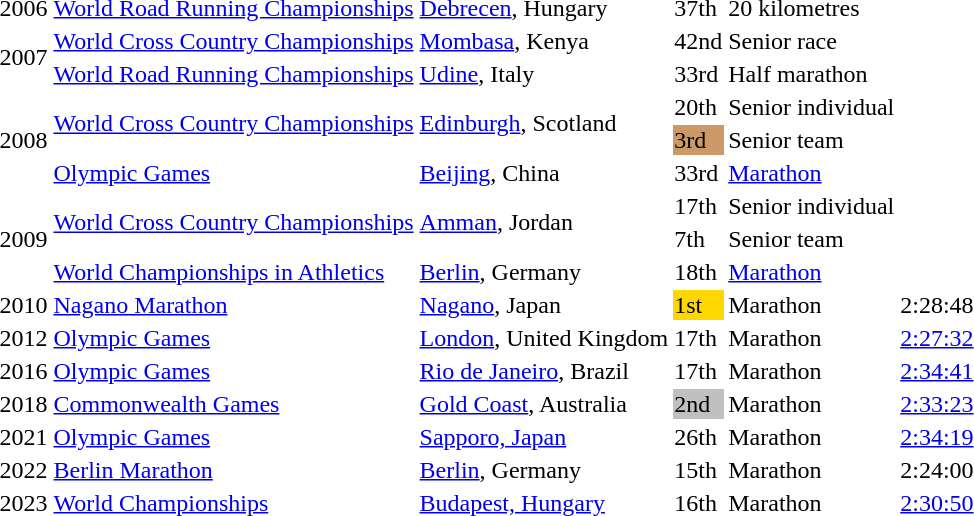<table>
<tr>
<td>2006</td>
<td><a href='#'>World Road Running Championships</a></td>
<td><a href='#'>Debrecen</a>, Hungary</td>
<td>37th</td>
<td>20 kilometres</td>
</tr>
<tr>
<td rowspan=2>2007</td>
<td><a href='#'>World Cross Country Championships</a></td>
<td><a href='#'>Mombasa</a>, Kenya</td>
<td>42nd</td>
<td>Senior race</td>
</tr>
<tr>
<td><a href='#'>World Road Running Championships</a></td>
<td><a href='#'>Udine</a>, Italy</td>
<td>33rd</td>
<td>Half marathon</td>
</tr>
<tr>
<td rowspan=3>2008</td>
<td rowspan=2><a href='#'>World Cross Country Championships</a></td>
<td rowspan=2><a href='#'>Edinburgh</a>, Scotland</td>
<td>20th</td>
<td>Senior individual</td>
</tr>
<tr>
<td bgcolor=cc9966>3rd</td>
<td>Senior team</td>
</tr>
<tr>
<td><a href='#'>Olympic Games</a></td>
<td><a href='#'>Beijing</a>, China</td>
<td>33rd</td>
<td><a href='#'>Marathon</a></td>
</tr>
<tr>
<td rowspan=3>2009</td>
<td rowspan=2><a href='#'>World Cross Country Championships</a></td>
<td rowspan=2><a href='#'>Amman</a>, Jordan</td>
<td>17th</td>
<td>Senior individual</td>
</tr>
<tr>
<td>7th</td>
<td>Senior team</td>
</tr>
<tr>
<td><a href='#'>World Championships in Athletics</a></td>
<td><a href='#'>Berlin</a>, Germany</td>
<td>18th</td>
<td><a href='#'>Marathon</a></td>
</tr>
<tr>
<td>2010</td>
<td><a href='#'>Nagano Marathon</a></td>
<td><a href='#'>Nagano</a>, Japan</td>
<td bgcolor="gold">1st</td>
<td>Marathon</td>
<td>2:28:48</td>
</tr>
<tr>
<td>2012</td>
<td><a href='#'>Olympic Games</a></td>
<td><a href='#'>London</a>, United Kingdom</td>
<td>17th</td>
<td>Marathon</td>
<td><a href='#'>2:27:32</a></td>
</tr>
<tr>
<td>2016</td>
<td><a href='#'>Olympic Games</a></td>
<td><a href='#'>Rio de Janeiro</a>, Brazil</td>
<td>17th</td>
<td>Marathon</td>
<td><a href='#'>2:34:41</a></td>
</tr>
<tr>
<td>2018</td>
<td><a href='#'>Commonwealth Games</a></td>
<td><a href='#'>Gold Coast</a>, Australia</td>
<td bgcolor="silver">2nd</td>
<td>Marathon</td>
<td><a href='#'>2:33:23</a></td>
</tr>
<tr>
<td>2021</td>
<td><a href='#'>Olympic Games</a></td>
<td><a href='#'>Sapporo, Japan</a></td>
<td>26th</td>
<td>Marathon</td>
<td><a href='#'>2:34:19</a></td>
</tr>
<tr>
<td>2022</td>
<td><a href='#'>Berlin Marathon</a></td>
<td><a href='#'>Berlin</a>, Germany</td>
<td>15th</td>
<td>Marathon</td>
<td>2:24:00</td>
</tr>
<tr>
<td>2023</td>
<td><a href='#'>World Championships</a></td>
<td><a href='#'>Budapest, Hungary</a></td>
<td>16th</td>
<td>Marathon</td>
<td><a href='#'>2:30:50</a></td>
</tr>
</table>
